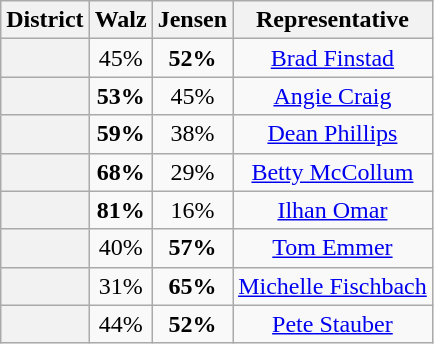<table class="wikitable sortable">
<tr>
<th>District</th>
<th>Walz</th>
<th>Jensen</th>
<th>Representative</th>
</tr>
<tr align=center>
<th></th>
<td>45%</td>
<td><strong>52%</strong></td>
<td><a href='#'>Brad Finstad</a></td>
</tr>
<tr align=center>
<th></th>
<td><strong>53%</strong></td>
<td>45%</td>
<td><a href='#'>Angie Craig</a></td>
</tr>
<tr align=center>
<th></th>
<td><strong>59%</strong></td>
<td>38%</td>
<td><a href='#'>Dean Phillips</a></td>
</tr>
<tr align=center>
<th></th>
<td><strong>68%</strong></td>
<td>29%</td>
<td><a href='#'>Betty McCollum</a></td>
</tr>
<tr align=center>
<th></th>
<td><strong>81%</strong></td>
<td>16%</td>
<td><a href='#'>Ilhan Omar</a></td>
</tr>
<tr align=center>
<th></th>
<td>40%</td>
<td><strong>57%</strong></td>
<td><a href='#'>Tom Emmer</a></td>
</tr>
<tr align=center>
<th></th>
<td>31%</td>
<td><strong>65%</strong></td>
<td><a href='#'>Michelle Fischbach</a></td>
</tr>
<tr align=center>
<th></th>
<td>44%</td>
<td><strong>52%</strong></td>
<td><a href='#'>Pete Stauber</a></td>
</tr>
</table>
